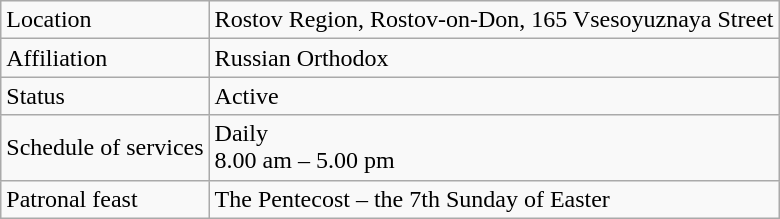<table class="wikitable">
<tr>
<td>Location</td>
<td>Rostov Region, Rostov-on-Don, 165 Vsesoyuznaya Street</td>
</tr>
<tr>
<td>Affiliation</td>
<td>Russian Orthodox</td>
</tr>
<tr>
<td>Status</td>
<td>Active</td>
</tr>
<tr>
<td>Schedule of services</td>
<td>Daily<br>8.00 am – 5.00 pm</td>
</tr>
<tr>
<td>Patronal feast</td>
<td>The Pentecost – the 7th Sunday of Easter</td>
</tr>
</table>
